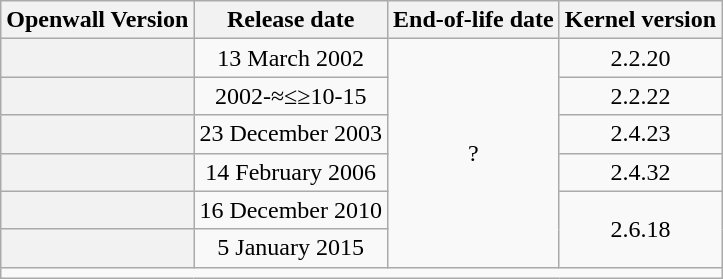<table class="wikitable" style="text-align: center;">
<tr>
<th>Openwall Version</th>
<th>Release date</th>
<th>End-of-life date</th>
<th>Kernel version</th>
</tr>
<tr>
<th></th>
<td>13 March 2002</td>
<td rowspan="6">?</td>
<td>2.2.20</td>
</tr>
<tr>
<th></th>
<td>2002-≈≤≥10-15</td>
<td>2.2.22</td>
</tr>
<tr>
<th></th>
<td>23 December 2003</td>
<td>2.4.23</td>
</tr>
<tr>
<th></th>
<td>14 February 2006</td>
<td>2.4.32</td>
</tr>
<tr>
<th></th>
<td>16 December 2010</td>
<td rowspan="2">2.6.18</td>
</tr>
<tr>
<th></th>
<td>5 January 2015</td>
</tr>
<tr>
<td colspan="4"><small></small></td>
</tr>
</table>
